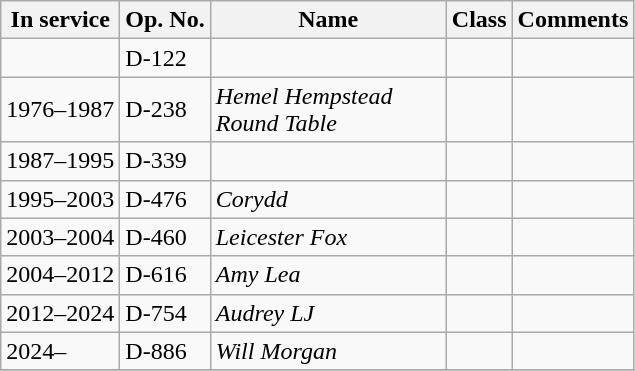<table class="wikitable">
<tr>
<th>In service</th>
<th>Op. No.</th>
<th width="150">Name</th>
<th>Class</th>
<th>Comments</th>
</tr>
<tr>
<td></td>
<td>D-122</td>
<td></td>
<td></td>
<td></td>
</tr>
<tr>
<td>1976–1987</td>
<td>D-238</td>
<td><em>Hemel Hempstead Round Table</em></td>
<td></td>
<td></td>
</tr>
<tr>
<td>1987–1995</td>
<td>D-339</td>
<td></td>
<td></td>
<td></td>
</tr>
<tr>
<td>1995–2003</td>
<td>D-476</td>
<td><em>Corydd</em></td>
<td></td>
<td></td>
</tr>
<tr>
<td>2003–2004</td>
<td>D-460</td>
<td><em>Leicester Fox</em></td>
<td></td>
<td></td>
</tr>
<tr>
<td>2004–2012</td>
<td>D-616</td>
<td><em>Amy Lea</em></td>
<td></td>
<td></td>
</tr>
<tr>
<td>2012–2024</td>
<td>D-754</td>
<td><em>Audrey LJ</em></td>
<td></td>
<td></td>
</tr>
<tr>
<td>2024–</td>
<td>D-886</td>
<td><em>Will Morgan</em></td>
<td></td>
<td></td>
</tr>
<tr>
</tr>
</table>
